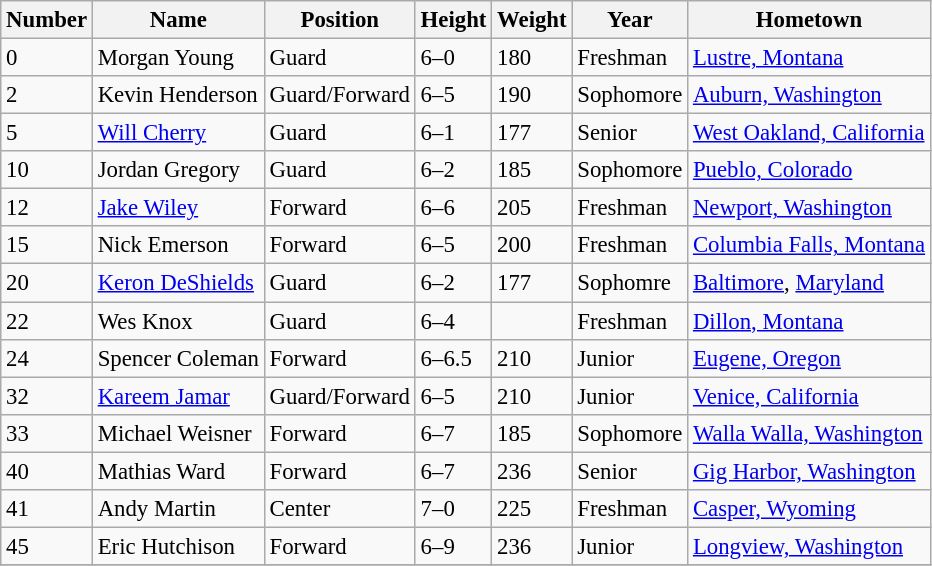<table class="wikitable" style="font-size: 95%;">
<tr>
<th>Number</th>
<th>Name</th>
<th>Position</th>
<th>Height</th>
<th>Weight</th>
<th>Year</th>
<th>Hometown</th>
</tr>
<tr>
<td>0</td>
<td>Morgan Young</td>
<td>Guard</td>
<td>6–0</td>
<td>180</td>
<td>Freshman</td>
<td><a href='#'>Lustre, Montana</a></td>
</tr>
<tr>
<td>2</td>
<td>Kevin Henderson</td>
<td>Guard/Forward</td>
<td>6–5</td>
<td>190</td>
<td>Sophomore</td>
<td><a href='#'>Auburn, Washington</a></td>
</tr>
<tr>
<td>5</td>
<td><a href='#'>Will Cherry</a></td>
<td>Guard</td>
<td>6–1</td>
<td>177</td>
<td>Senior</td>
<td><a href='#'>West Oakland, California</a></td>
</tr>
<tr>
<td>10</td>
<td>Jordan Gregory</td>
<td>Guard</td>
<td>6–2</td>
<td>185</td>
<td>Sophomore</td>
<td><a href='#'>Pueblo, Colorado</a></td>
</tr>
<tr>
<td>12</td>
<td><a href='#'>Jake Wiley</a></td>
<td>Forward</td>
<td>6–6</td>
<td>205</td>
<td>Freshman</td>
<td><a href='#'>Newport, Washington</a></td>
</tr>
<tr>
<td>15</td>
<td>Nick Emerson</td>
<td>Forward</td>
<td>6–5</td>
<td>200</td>
<td>Freshman</td>
<td><a href='#'>Columbia Falls, Montana</a></td>
</tr>
<tr>
<td>20</td>
<td><a href='#'>Keron DeShields</a></td>
<td>Guard</td>
<td>6–2</td>
<td>177</td>
<td>Sophomre</td>
<td><a href='#'>Baltimore</a>, <a href='#'>Maryland</a></td>
</tr>
<tr>
<td>22</td>
<td>Wes Knox</td>
<td>Guard</td>
<td>6–4</td>
<td></td>
<td>Freshman</td>
<td><a href='#'>Dillon, Montana</a></td>
</tr>
<tr>
<td>24</td>
<td>Spencer Coleman</td>
<td>Forward</td>
<td>6–6.5</td>
<td>210</td>
<td>Junior</td>
<td><a href='#'>Eugene, Oregon</a></td>
</tr>
<tr>
<td>32</td>
<td><a href='#'>Kareem Jamar</a></td>
<td>Guard/Forward</td>
<td>6–5</td>
<td>210</td>
<td>Junior</td>
<td><a href='#'>Venice, California</a></td>
</tr>
<tr>
<td>33</td>
<td>Michael Weisner</td>
<td>Forward</td>
<td>6–7</td>
<td>185</td>
<td>Sophomore</td>
<td><a href='#'>Walla Walla, Washington</a></td>
</tr>
<tr>
<td>40</td>
<td>Mathias Ward</td>
<td>Forward</td>
<td>6–7</td>
<td>236</td>
<td>Senior</td>
<td><a href='#'>Gig Harbor, Washington</a></td>
</tr>
<tr>
<td>41</td>
<td>Andy Martin</td>
<td>Center</td>
<td>7–0</td>
<td>225</td>
<td>Freshman</td>
<td><a href='#'>Casper, Wyoming</a></td>
</tr>
<tr>
<td>45</td>
<td>Eric Hutchison</td>
<td>Forward</td>
<td>6–9</td>
<td>236</td>
<td>Junior</td>
<td><a href='#'>Longview, Washington</a></td>
</tr>
<tr>
</tr>
</table>
